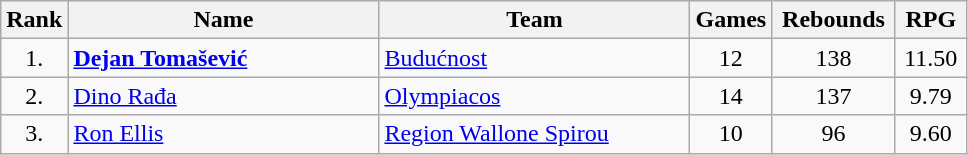<table class="wikitable sortable" style="text-align: center">
<tr>
<th>Rank</th>
<th width=200>Name</th>
<th width=200>Team</th>
<th>Games</th>
<th width=75>Rebounds</th>
<th width=40>RPG</th>
</tr>
<tr>
<td>1.</td>
<td style="text-align:left"> <strong><a href='#'>Dejan Tomašević</a></strong></td>
<td style="text-align:left"> <a href='#'>Budućnost</a></td>
<td>12</td>
<td>138</td>
<td>11.50</td>
</tr>
<tr>
<td>2.</td>
<td style="text-align:left"> <a href='#'>Dino Rađa</a></td>
<td style="text-align:left"> <a href='#'>Olympiacos</a></td>
<td>14</td>
<td>137</td>
<td>9.79</td>
</tr>
<tr>
<td>3.</td>
<td style="text-align:left"> <a href='#'>Ron Ellis</a></td>
<td style="text-align:left"> <a href='#'>Region Wallone Spirou</a></td>
<td>10</td>
<td>96</td>
<td>9.60</td>
</tr>
</table>
